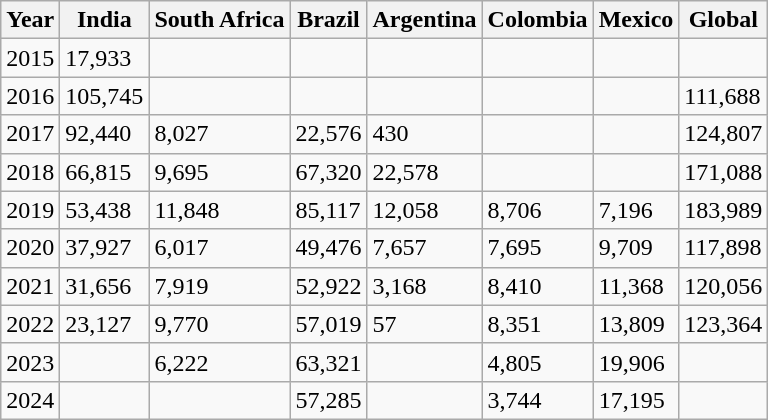<table class="wikitable">
<tr>
<th>Year</th>
<th>India</th>
<th>South Africa</th>
<th>Brazil</th>
<th>Argentina</th>
<th>Colombia</th>
<th>Mexico</th>
<th>Global</th>
</tr>
<tr>
<td>2015</td>
<td>17,933</td>
<td></td>
<td></td>
<td></td>
<td></td>
<td></td>
<td></td>
</tr>
<tr>
<td>2016</td>
<td>105,745</td>
<td></td>
<td></td>
<td></td>
<td></td>
<td></td>
<td>111,688</td>
</tr>
<tr>
<td>2017</td>
<td>92,440</td>
<td>8,027</td>
<td>22,576</td>
<td>430</td>
<td></td>
<td></td>
<td>124,807</td>
</tr>
<tr>
<td>2018</td>
<td>66,815</td>
<td>9,695</td>
<td>67,320</td>
<td>22,578</td>
<td></td>
<td></td>
<td>171,088</td>
</tr>
<tr>
<td>2019</td>
<td>53,438</td>
<td>11,848</td>
<td>85,117</td>
<td>12,058</td>
<td>8,706</td>
<td>7,196</td>
<td>183,989</td>
</tr>
<tr>
<td>2020</td>
<td>37,927</td>
<td>6,017</td>
<td>49,476</td>
<td>7,657</td>
<td>7,695</td>
<td>9,709</td>
<td>117,898</td>
</tr>
<tr>
<td>2021</td>
<td>31,656</td>
<td>7,919</td>
<td>52,922</td>
<td>3,168</td>
<td>8,410</td>
<td>11,368</td>
<td>120,056</td>
</tr>
<tr>
<td>2022</td>
<td>23,127</td>
<td>9,770</td>
<td>57,019</td>
<td>57</td>
<td>8,351</td>
<td>13,809</td>
<td>123,364</td>
</tr>
<tr>
<td>2023</td>
<td></td>
<td>6,222</td>
<td>63,321</td>
<td></td>
<td>4,805</td>
<td>19,906</td>
<td></td>
</tr>
<tr>
<td>2024</td>
<td></td>
<td></td>
<td>57,285</td>
<td></td>
<td>3,744</td>
<td>17,195</td>
<td></td>
</tr>
</table>
